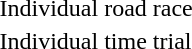<table>
<tr>
<td>Individual road race</td>
<td></td>
<td></td>
<td></td>
</tr>
<tr>
<td>Individual time trial</td>
<td></td>
<td></td>
<td></td>
</tr>
</table>
